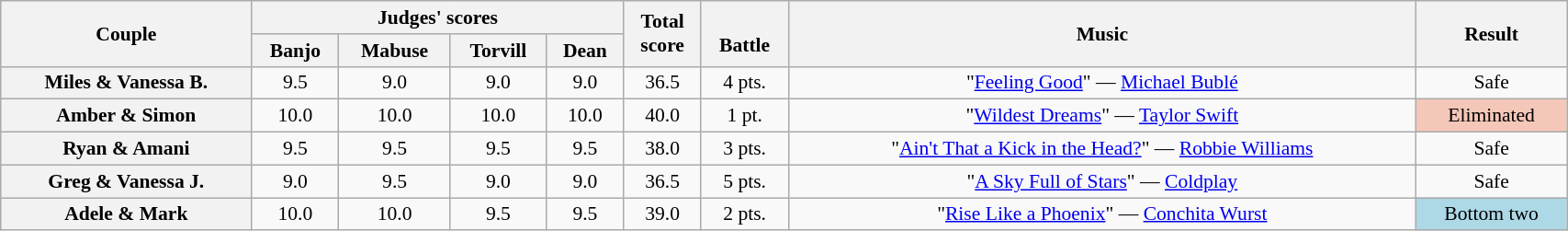<table class="wikitable sortable" style="text-align:center; font-size:90%; width:90%">
<tr>
<th scope="col" rowspan=2>Couple</th>
<th scope="col" colspan=4 class="unsortable">Judges' scores</th>
<th scope="col" rowspan=2>Total<br>score</th>
<th scope="col" rowspan=2 class="unsortable"><br>Battle</th>
<th scope="col" rowspan=2 class="unsortable">Music</th>
<th scope="col" rowspan=2 class="unsortable">Result</th>
</tr>
<tr>
<th class="unsortable">Banjo</th>
<th class="unsortable">Mabuse</th>
<th class="unsortable">Torvill</th>
<th class="unsortable">Dean</th>
</tr>
<tr>
<th scope="row">Miles & Vanessa B.</th>
<td>9.5</td>
<td>9.0</td>
<td>9.0</td>
<td>9.0</td>
<td>36.5</td>
<td>4 pts.</td>
<td>"<a href='#'>Feeling Good</a>" — <a href='#'>Michael Bublé</a></td>
<td>Safe</td>
</tr>
<tr>
<th scope="row">Amber & Simon</th>
<td>10.0</td>
<td>10.0</td>
<td>10.0</td>
<td>10.0</td>
<td>40.0</td>
<td>1 pt.</td>
<td>"<a href='#'>Wildest Dreams</a>" — <a href='#'>Taylor Swift</a></td>
<td bgcolor="f4c7b8">Eliminated</td>
</tr>
<tr>
<th scope="row">Ryan & Amani</th>
<td>9.5</td>
<td>9.5</td>
<td>9.5</td>
<td>9.5</td>
<td>38.0</td>
<td>3 pts.</td>
<td>"<a href='#'>Ain't That a Kick in the Head?</a>" — <a href='#'>Robbie Williams</a></td>
<td>Safe</td>
</tr>
<tr>
<th scope="row">Greg & Vanessa J.</th>
<td>9.0</td>
<td>9.5</td>
<td>9.0</td>
<td>9.0</td>
<td>36.5</td>
<td>5 pts.</td>
<td>"<a href='#'>A Sky Full of Stars</a>" — <a href='#'>Coldplay</a></td>
<td>Safe</td>
</tr>
<tr>
<th scope="row">Adele & Mark</th>
<td>10.0</td>
<td>10.0</td>
<td>9.5</td>
<td>9.5</td>
<td>39.0</td>
<td>2 pts.</td>
<td>"<a href='#'>Rise Like a Phoenix</a>" — <a href='#'>Conchita Wurst</a></td>
<td bgcolor="lightblue">Bottom two</td>
</tr>
</table>
